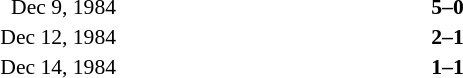<table width=100% cellspacing=1 style=font-size:90%>
<tr>
<th width=120></th>
<th width=180></th>
<th width=70></th>
<th width=180></th>
<th></th>
</tr>
<tr>
<td align=right>Dec 9, 1984</td>
<td align=right><strong></strong></td>
<td align=center><strong>5–0</strong></td>
<td><strong></strong></td>
</tr>
<tr>
<td align=right>Dec 12, 1984</td>
<td align=right><strong></strong></td>
<td align=center><strong>2–1</strong></td>
<td><strong></strong></td>
</tr>
<tr>
<td align=right>Dec 14, 1984</td>
<td align=right><strong></strong></td>
<td align=center><strong>1–1</strong></td>
<td><strong></strong></td>
</tr>
</table>
